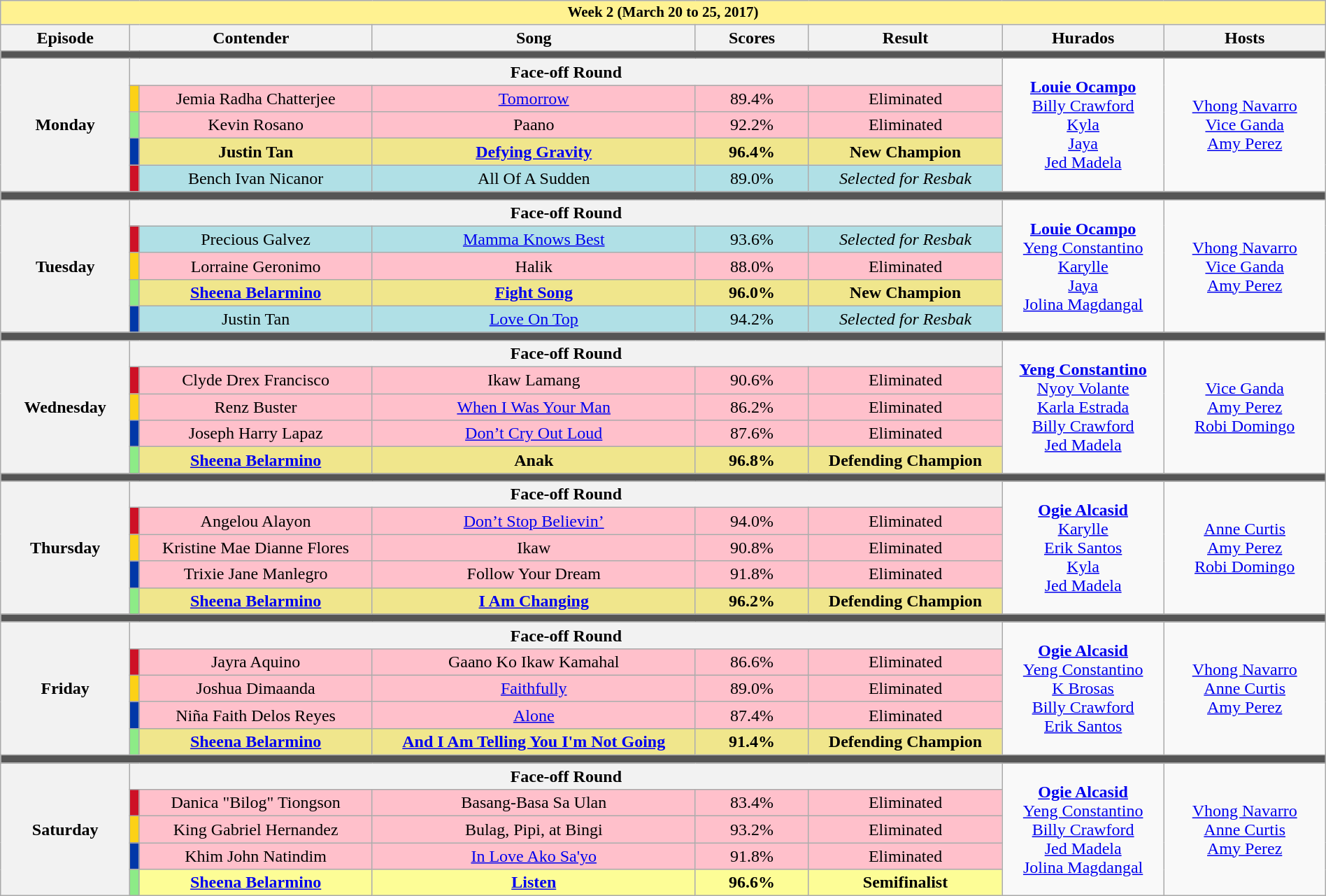<table class="wikitable mw-collapsible mw-collapsed" style="width:100%; text-align:center;;">
<tr>
<th style="background-color:#fff291;font-size:14px" colspan="8">Week 2 (March 20 to 25, 2017)</th>
</tr>
<tr>
<th width="8%">Episode</th>
<th colspan="2" width="15%">Contender</th>
<th width="20%">Song</th>
<th width="7%">Scores</th>
<th width="12%">Result</th>
<th width="10%">Hurados</th>
<th width="10%">Hosts</th>
</tr>
<tr>
<td colspan="8" style="background:#555;"></td>
</tr>
<tr>
<th rowspan="5">Monday<br></th>
<th colspan="5">Face-off Round</th>
<td rowspan="5"><strong><a href='#'>Louie Ocampo</a></strong><br><a href='#'>Billy Crawford</a><br><a href='#'>Kyla</a><br><a href='#'>Jaya</a><br><a href='#'>Jed Madela</a></td>
<td rowspan="5"><a href='#'>Vhong Navarro</a><br><a href='#'>Vice Ganda</a><br><a href='#'>Amy Perez</a></td>
</tr>
<tr style="background:pink">
<td style="background:#FCD116"></td>
<td>Jemia Radha Chatterjee</td>
<td><a href='#'>Tomorrow</a></td>
<td>89.4%</td>
<td>Eliminated</td>
</tr>
<tr style="background:pink">
<td style="background:#8DEB87"></td>
<td>Kevin Rosano</td>
<td>Paano</td>
<td>92.2%</td>
<td>Eliminated</td>
</tr>
<tr style="background:khaki" |>
<td style="background:#0038A8"></td>
<td><strong>Justin Tan</strong></td>
<td><strong><a href='#'>Defying Gravity</a></strong></td>
<td><strong>96.4%</strong></td>
<td><strong>New Champion</strong></td>
</tr>
<tr style="background:#B0E0E6" |>
<td style="background:#CE1126"></td>
<td>Bench Ivan Nicanor</td>
<td>All Of A Sudden</td>
<td>89.0%</td>
<td><em>Selected for Resbak</em></td>
</tr>
<tr>
<td colspan="8" style="background:#555;"></td>
</tr>
<tr>
<th rowspan="5">Tuesday<br></th>
<th colspan="5">Face-off Round</th>
<td rowspan="5"><strong><a href='#'>Louie Ocampo</a></strong><br><a href='#'>Yeng Constantino</a><br><a href='#'>Karylle</a><br><a href='#'>Jaya</a><br><a href='#'>Jolina Magdangal</a></td>
<td rowspan="5"><a href='#'>Vhong Navarro</a><br><a href='#'>Vice Ganda</a><br><a href='#'>Amy Perez</a></td>
</tr>
<tr style="background:#B0E0E6" |>
<td style="background:#CE1126"></td>
<td>Precious Galvez</td>
<td><a href='#'>Mamma Knows Best</a></td>
<td>93.6%</td>
<td><em>Selected for Resbak</em></td>
</tr>
<tr style="background:pink">
<td style="background:#FCD116"></td>
<td>Lorraine Geronimo</td>
<td>Halik</td>
<td>88.0%</td>
<td>Eliminated</td>
</tr>
<tr style="background:khaki" |>
<td style="background:#8DEB87"></td>
<td><strong><a href='#'>Sheena Belarmino</a></strong></td>
<td><strong><a href='#'>Fight Song</a></strong></td>
<td><strong>96.0%</strong></td>
<td><strong>New Champion</strong></td>
</tr>
<tr style="background:#B0E0E6" |>
<td style="background:#0038A8"></td>
<td>Justin Tan</td>
<td><a href='#'>Love On Top</a></td>
<td>94.2%</td>
<td><em>Selected for Resbak</em></td>
</tr>
<tr>
<td colspan="8" style="background:#555;"></td>
</tr>
<tr>
<th rowspan="5">Wednesday<br></th>
<th colspan="5">Face-off Round</th>
<td rowspan="5"><strong><a href='#'>Yeng Constantino</a></strong><br><a href='#'>Nyoy Volante</a><br><a href='#'>Karla Estrada</a><br><a href='#'>Billy Crawford</a><br><a href='#'>Jed Madela</a></td>
<td rowspan="5"><a href='#'>Vice Ganda</a><br><a href='#'>Amy Perez</a><br><a href='#'>Robi Domingo</a></td>
</tr>
<tr style="background:pink">
<td style="background:#CE1126"></td>
<td>Clyde Drex Francisco</td>
<td>Ikaw Lamang</td>
<td>90.6%</td>
<td>Eliminated</td>
</tr>
<tr style="background:pink">
<td style="background:#FCD116"></td>
<td>Renz Buster</td>
<td><a href='#'>When I Was Your Man</a></td>
<td>86.2%</td>
<td>Eliminated</td>
</tr>
<tr style="background:pink">
<td style="background:#0038A8"></td>
<td>Joseph Harry Lapaz</td>
<td><a href='#'>Don’t Cry Out Loud</a></td>
<td>87.6%</td>
<td>Eliminated</td>
</tr>
<tr style="background:khaki" |>
<td style="background:#8DEB87"></td>
<td><strong><a href='#'>Sheena Belarmino</a></strong></td>
<td><strong>Anak</strong></td>
<td><strong>96.8%</strong></td>
<td><strong>Defending Champion</strong></td>
</tr>
<tr>
<td colspan="8" style="background:#555;"></td>
</tr>
<tr>
<th rowspan="5">Thursday<br></th>
<th colspan="5">Face-off Round</th>
<td rowspan="5"><strong><a href='#'>Ogie Alcasid</a></strong><br><a href='#'>Karylle</a><br><a href='#'>Erik Santos</a><br><a href='#'>Kyla</a><br><a href='#'>Jed Madela</a></td>
<td rowspan="5"><a href='#'>Anne Curtis</a><br><a href='#'>Amy Perez</a><br><a href='#'>Robi Domingo</a></td>
</tr>
<tr style="background:pink">
<td style="background:#CE1126"></td>
<td>Angelou Alayon</td>
<td><a href='#'>Don’t Stop Believin’</a></td>
<td>94.0%</td>
<td>Eliminated</td>
</tr>
<tr style="background:pink">
<td style="background:#FCD116"></td>
<td>Kristine Mae Dianne Flores</td>
<td>Ikaw</td>
<td>90.8%</td>
<td>Eliminated</td>
</tr>
<tr style="background:pink">
<td style="background:#0038A8"></td>
<td>Trixie Jane Manlegro</td>
<td>Follow Your Dream</td>
<td>91.8%</td>
<td>Eliminated</td>
</tr>
<tr style="background:khaki" |>
<td style="background:#8DEB87"></td>
<td><strong><a href='#'>Sheena Belarmino</a></strong></td>
<td><strong><a href='#'>I Am Changing</a></strong></td>
<td><strong>96.2%</strong></td>
<td><strong>Defending Champion</strong></td>
</tr>
<tr>
<td colspan="8" style="background:#555;"></td>
</tr>
<tr>
<th rowspan="5">Friday<br></th>
<th colspan="5">Face-off Round</th>
<td rowspan="5"><strong><a href='#'>Ogie Alcasid</a></strong><br><a href='#'>Yeng Constantino</a><br><a href='#'>K Brosas</a><br><a href='#'>Billy Crawford</a><br><a href='#'>Erik Santos</a></td>
<td rowspan="5"><a href='#'>Vhong Navarro</a><br><a href='#'>Anne Curtis</a><br><a href='#'>Amy Perez</a></td>
</tr>
<tr style="background:pink">
<td style="background:#CE1126"></td>
<td>Jayra Aquino</td>
<td>Gaano Ko Ikaw Kamahal</td>
<td>86.6%</td>
<td>Eliminated</td>
</tr>
<tr style="background:pink">
<td style="background:#FCD116"></td>
<td>Joshua Dimaanda</td>
<td><a href='#'>Faithfully</a></td>
<td>89.0%</td>
<td>Eliminated</td>
</tr>
<tr style="background:pink">
<td style="background:#0038A8"></td>
<td>Niña Faith Delos Reyes</td>
<td><a href='#'>Alone</a></td>
<td>87.4%</td>
<td>Eliminated</td>
</tr>
<tr style="background:khaki" |>
<td style="background:#8DEB87"></td>
<td><strong><a href='#'>Sheena Belarmino</a></strong></td>
<td><strong><a href='#'>And I Am Telling You I'm Not Going</a></strong></td>
<td><strong>91.4%</strong></td>
<td><strong>Defending Champion</strong></td>
</tr>
<tr>
<td colspan="8" style="background:#555;"></td>
</tr>
<tr>
<th rowspan="5">Saturday<br></th>
<th colspan="5">Face-off Round</th>
<td rowspan="5"><strong><a href='#'>Ogie Alcasid</a></strong><br><a href='#'>Yeng Constantino</a><br><a href='#'>Billy Crawford</a><br><a href='#'>Jed Madela</a><br><a href='#'>Jolina Magdangal</a></td>
<td rowspan="5"><a href='#'>Vhong Navarro</a><br><a href='#'>Anne Curtis</a><br><a href='#'>Amy Perez</a></td>
</tr>
<tr style="background:pink">
<td style="background:#CE1126"></td>
<td>Danica "Bilog" Tiongson</td>
<td>Basang-Basa Sa Ulan</td>
<td>83.4%</td>
<td>Eliminated</td>
</tr>
<tr style="background:pink">
<td style="background:#FCD116"></td>
<td>King Gabriel Hernandez</td>
<td>Bulag, Pipi, at Bingi</td>
<td>93.2%</td>
<td>Eliminated</td>
</tr>
<tr style="background:pink">
<td style="background:#0038A8"></td>
<td>Khim John Natindim</td>
<td><a href='#'>In Love Ako Sa'yo</a></td>
<td>91.8%</td>
<td>Eliminated</td>
</tr>
<tr style="background:#FDFD96" |>
<td style="background:#8DEB87"></td>
<td><strong><a href='#'>Sheena Belarmino</a></strong></td>
<td><strong><a href='#'>Listen</a></strong></td>
<td><strong>96.6%</strong></td>
<td><strong>Semifinalist</strong></td>
</tr>
</table>
